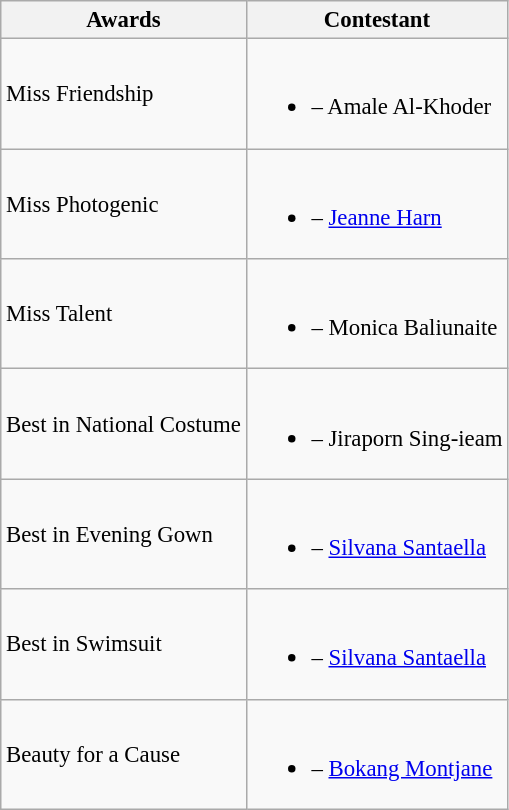<table class="wikitable sortable" style="font-size:95%;">
<tr>
<th>Awards</th>
<th>Contestant</th>
</tr>
<tr>
<td>Miss Friendship</td>
<td><br><ul><li> – Amale Al-Khoder</li></ul></td>
</tr>
<tr>
<td>Miss Photogenic</td>
<td><br><ul><li> – <a href='#'>Jeanne Harn</a></li></ul></td>
</tr>
<tr>
<td>Miss Talent</td>
<td><br><ul><li> – Monica Baliunaite</li></ul></td>
</tr>
<tr>
<td>Best in National Costume</td>
<td><br><ul><li> – Jiraporn Sing-ieam</li></ul></td>
</tr>
<tr>
<td>Best in Evening Gown</td>
<td><br><ul><li> – <a href='#'>Silvana Santaella</a></li></ul></td>
</tr>
<tr>
<td>Best in Swimsuit</td>
<td><br><ul><li> – <a href='#'>Silvana Santaella</a></li></ul></td>
</tr>
<tr>
<td>Beauty for a Cause</td>
<td><br><ul><li> – <a href='#'>Bokang Montjane</a></li></ul></td>
</tr>
</table>
